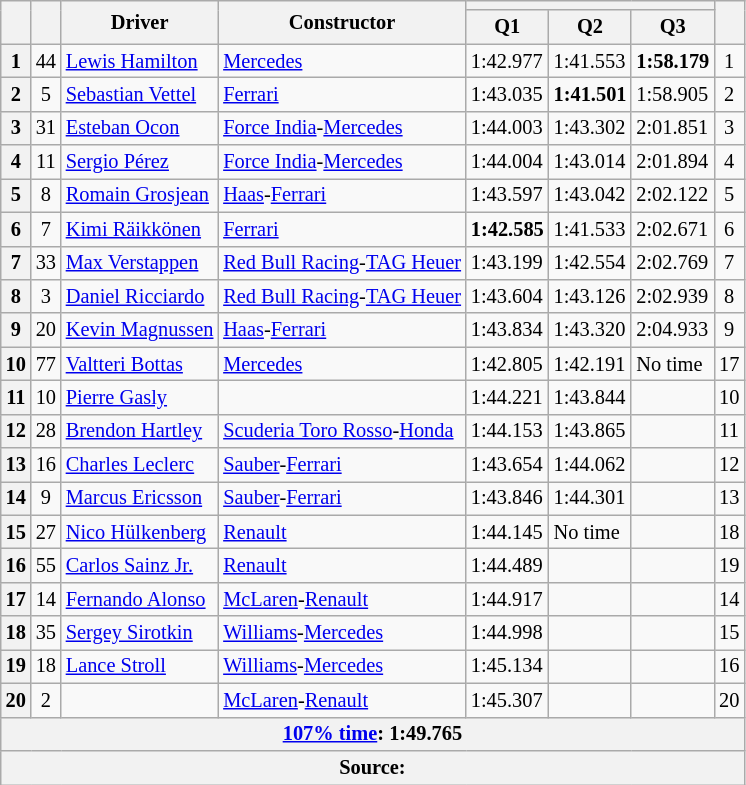<table class="wikitable sortable" style="font-size:85%">
<tr>
<th rowspan=2></th>
<th rowspan=2></th>
<th rowspan=2>Driver</th>
<th rowspan=2>Constructor</th>
<th colspan=3></th>
<th rowspan=2></th>
</tr>
<tr>
<th>Q1</th>
<th>Q2</th>
<th>Q3</th>
</tr>
<tr>
<th>1</th>
<td align="center">44</td>
<td data-sort-value="HAM"> <a href='#'>Lewis Hamilton</a></td>
<td><a href='#'>Mercedes</a></td>
<td>1:42.977</td>
<td>1:41.553</td>
<td><strong>1:58.179</strong></td>
<td align="center">1</td>
</tr>
<tr>
<th>2</th>
<td align="center">5</td>
<td data-sort-value="VET"> <a href='#'>Sebastian Vettel</a></td>
<td><a href='#'>Ferrari</a></td>
<td>1:43.035</td>
<td><strong>1:41.501</strong></td>
<td>1:58.905</td>
<td align="center">2</td>
</tr>
<tr>
<th>3</th>
<td align="center">31</td>
<td data-sort-value="OCO"> <a href='#'>Esteban Ocon</a></td>
<td><a href='#'>Force India</a>-<a href='#'>Mercedes</a></td>
<td>1:44.003</td>
<td>1:43.302</td>
<td>2:01.851</td>
<td align="center">3</td>
</tr>
<tr>
<th>4</th>
<td align="center">11</td>
<td data-sort-value="PER"> <a href='#'>Sergio Pérez</a></td>
<td><a href='#'>Force India</a>-<a href='#'>Mercedes</a></td>
<td>1:44.004</td>
<td>1:43.014</td>
<td>2:01.894</td>
<td align="center">4</td>
</tr>
<tr>
<th>5</th>
<td align="center">8</td>
<td data-sort-value="GRO"> <a href='#'>Romain Grosjean</a></td>
<td><a href='#'>Haas</a>-<a href='#'>Ferrari</a></td>
<td>1:43.597</td>
<td>1:43.042</td>
<td>2:02.122</td>
<td align="center">5</td>
</tr>
<tr>
<th>6</th>
<td align="center">7</td>
<td data-sort-value="RAI"> <a href='#'>Kimi Räikkönen</a></td>
<td><a href='#'>Ferrari</a></td>
<td><strong>1:42.585</strong></td>
<td>1:41.533</td>
<td>2:02.671</td>
<td align="center">6</td>
</tr>
<tr>
<th>7</th>
<td align="center">33</td>
<td data-sort-value="VER"> <a href='#'>Max Verstappen</a></td>
<td><a href='#'>Red Bull Racing</a>-<a href='#'>TAG Heuer</a></td>
<td>1:43.199</td>
<td>1:42.554</td>
<td>2:02.769</td>
<td align="center">7</td>
</tr>
<tr>
<th>8</th>
<td align="center">3</td>
<td data-sort-value="RIC"> <a href='#'>Daniel Ricciardo</a></td>
<td><a href='#'>Red Bull Racing</a>-<a href='#'>TAG Heuer</a></td>
<td>1:43.604</td>
<td>1:43.126</td>
<td>2:02.939</td>
<td align="center">8</td>
</tr>
<tr>
<th>9</th>
<td align="center">20</td>
<td data-sort-value="MAG"> <a href='#'>Kevin Magnussen</a></td>
<td><a href='#'>Haas</a>-<a href='#'>Ferrari</a></td>
<td>1:43.834</td>
<td>1:43.320</td>
<td>2:04.933</td>
<td align="center">9</td>
</tr>
<tr>
<th>10</th>
<td align="center">77</td>
<td data-sort-value="BOT"> <a href='#'>Valtteri Bottas</a></td>
<td><a href='#'>Mercedes</a></td>
<td>1:42.805</td>
<td>1:42.191</td>
<td>No time</td>
<td align="center">17</td>
</tr>
<tr>
<th>11</th>
<td align="center">10</td>
<td data-sort-value="GAS"> <a href='#'>Pierre Gasly</a></td>
<td></td>
<td>1:44.221</td>
<td>1:43.844</td>
<td></td>
<td align="center">10</td>
</tr>
<tr>
<th>12</th>
<td align="center">28</td>
<td data-sort-value="HAR"> <a href='#'>Brendon Hartley</a></td>
<td><a href='#'>Scuderia Toro Rosso</a>-<a href='#'>Honda</a></td>
<td>1:44.153</td>
<td>1:43.865</td>
<td></td>
<td align="center">11</td>
</tr>
<tr>
<th>13</th>
<td align="center">16</td>
<td data-sort-value="LEC"> <a href='#'>Charles Leclerc</a></td>
<td><a href='#'>Sauber</a>-<a href='#'>Ferrari</a></td>
<td>1:43.654</td>
<td>1:44.062</td>
<td></td>
<td align="center">12</td>
</tr>
<tr>
<th>14</th>
<td align="center">9</td>
<td data-sort-value="ERI"> <a href='#'>Marcus Ericsson</a></td>
<td><a href='#'>Sauber</a>-<a href='#'>Ferrari</a></td>
<td>1:43.846</td>
<td>1:44.301</td>
<td></td>
<td align="center">13</td>
</tr>
<tr>
<th>15</th>
<td align="center">27</td>
<td data-sort-value="HUL"> <a href='#'>Nico Hülkenberg</a></td>
<td><a href='#'>Renault</a></td>
<td>1:44.145</td>
<td>No time</td>
<td></td>
<td align="center">18</td>
</tr>
<tr>
<th>16</th>
<td align="center">55</td>
<td data-sort-value="SAI"> <a href='#'>Carlos Sainz Jr.</a></td>
<td><a href='#'>Renault</a></td>
<td>1:44.489</td>
<td></td>
<td></td>
<td align="center">19</td>
</tr>
<tr>
<th>17</th>
<td align="center">14</td>
<td data-sort-value="ALO"> <a href='#'>Fernando Alonso</a></td>
<td><a href='#'>McLaren</a>-<a href='#'>Renault</a></td>
<td>1:44.917</td>
<td></td>
<td></td>
<td align="center">14</td>
</tr>
<tr>
<th>18</th>
<td align="center">35</td>
<td data-sort-value="SIR"> <a href='#'>Sergey Sirotkin</a></td>
<td><a href='#'>Williams</a>-<a href='#'>Mercedes</a></td>
<td>1:44.998</td>
<td></td>
<td></td>
<td align="center">15</td>
</tr>
<tr>
<th>19</th>
<td align="center">18</td>
<td data-sort-value="STR"> <a href='#'>Lance Stroll</a></td>
<td><a href='#'>Williams</a>-<a href='#'>Mercedes</a></td>
<td>1:45.134</td>
<td></td>
<td></td>
<td align="center">16</td>
</tr>
<tr>
<th>20</th>
<td align="center">2</td>
<td data-sort-value="VAN"></td>
<td><a href='#'>McLaren</a>-<a href='#'>Renault</a></td>
<td>1:45.307</td>
<td></td>
<td></td>
<td align="center">20</td>
</tr>
<tr>
<th colspan="8"><a href='#'>107% time</a>: 1:49.765</th>
</tr>
<tr>
<th colspan="8">Source:</th>
</tr>
</table>
